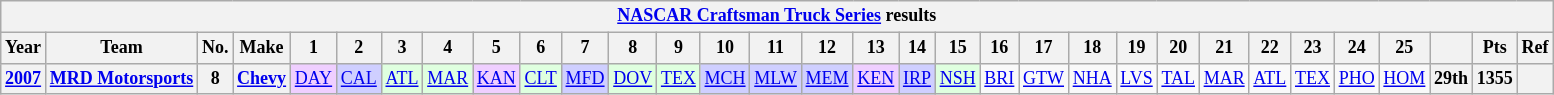<table class="wikitable" style="text-align:center; font-size:75%">
<tr>
<th colspan=32><a href='#'>NASCAR Craftsman Truck Series</a> results</th>
</tr>
<tr>
<th>Year</th>
<th>Team</th>
<th>No.</th>
<th>Make</th>
<th>1</th>
<th>2</th>
<th>3</th>
<th>4</th>
<th>5</th>
<th>6</th>
<th>7</th>
<th>8</th>
<th>9</th>
<th>10</th>
<th>11</th>
<th>12</th>
<th>13</th>
<th>14</th>
<th>15</th>
<th>16</th>
<th>17</th>
<th>18</th>
<th>19</th>
<th>20</th>
<th>21</th>
<th>22</th>
<th>23</th>
<th>24</th>
<th>25</th>
<th></th>
<th>Pts</th>
<th>Ref</th>
</tr>
<tr>
<th><a href='#'>2007</a></th>
<th><a href='#'>MRD Motorsports</a></th>
<th>8</th>
<th><a href='#'>Chevy</a></th>
<td style="background:#EFCFFF;"><a href='#'>DAY</a><br></td>
<td style="background:#CFCFFF;"><a href='#'>CAL</a><br></td>
<td style="background:#DFFFDF;"><a href='#'>ATL</a><br></td>
<td style="background:#DFFFDF;"><a href='#'>MAR</a><br></td>
<td style="background:#EFCFFF;"><a href='#'>KAN</a><br></td>
<td style="background:#DFFFDF;"><a href='#'>CLT</a><br></td>
<td style="background:#CFCFFF;"><a href='#'>MFD</a><br></td>
<td style="background:#DFFFDF;"><a href='#'>DOV</a><br></td>
<td style="background:#DFFFDF;"><a href='#'>TEX</a><br></td>
<td style="background:#CFCFFF;"><a href='#'>MCH</a><br></td>
<td style="background:#CFCFFF;"><a href='#'>MLW</a><br></td>
<td style="background:#CFCFFF;"><a href='#'>MEM</a><br></td>
<td style="background:#EFCFFF;"><a href='#'>KEN</a><br></td>
<td style="background:#CFCFFF;"><a href='#'>IRP</a><br></td>
<td style="background:#DFFFDF;"><a href='#'>NSH</a><br></td>
<td><a href='#'>BRI</a></td>
<td><a href='#'>GTW</a></td>
<td><a href='#'>NHA</a></td>
<td><a href='#'>LVS</a></td>
<td><a href='#'>TAL</a></td>
<td><a href='#'>MAR</a></td>
<td><a href='#'>ATL</a></td>
<td><a href='#'>TEX</a></td>
<td><a href='#'>PHO</a></td>
<td><a href='#'>HOM</a></td>
<th>29th</th>
<th>1355</th>
<th></th>
</tr>
</table>
